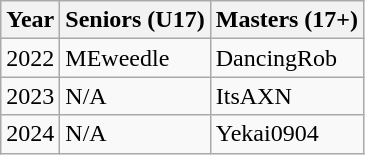<table class="wikitable">
<tr>
<th>Year</th>
<th>Seniors (U17)</th>
<th>Masters (17+)</th>
</tr>
<tr>
<td>2022</td>
<td> MEweedle<br></td>
<td> DancingRob<br></td>
</tr>
<tr>
<td>2023</td>
<td>N/A</td>
<td> ItsAXN<br></td>
</tr>
<tr>
<td>2024</td>
<td>N/A</td>
<td> Yekai0904<br></td>
</tr>
</table>
